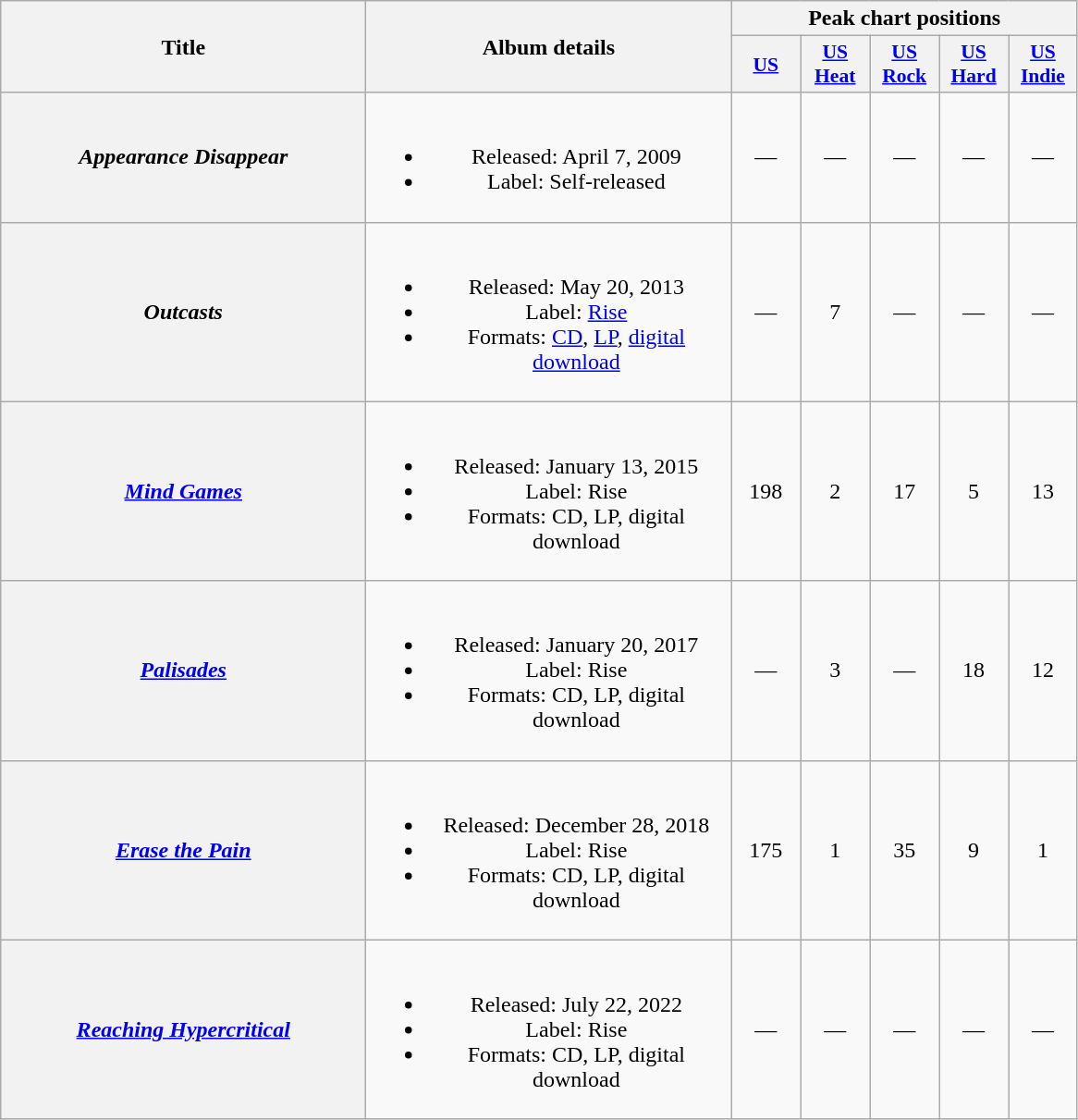<table class="wikitable plainrowheaders" style="text-align:center;">
<tr>
<th scope="col" rowspan="2" style="width:16em;">Title</th>
<th scope="col" rowspan="2" style="width:16em;">Album details</th>
<th scope="col" colspan="5">Peak chart positions</th>
</tr>
<tr>
<th style="width:3em; font-size:90%"><a href='#'>US</a><br></th>
<th style="width:3em; font-size:90%"><a href='#'>US<br>Heat</a><br></th>
<th style="width:3em; font-size:90%"><a href='#'>US<br>Rock</a><br></th>
<th style="width:3em; font-size:90%"><a href='#'>US<br>Hard</a><br></th>
<th style="width:3em; font-size:90%"><a href='#'>US<br>Indie</a><br></th>
</tr>
<tr>
<th scope="row"><em>Appearance Disappear</em></th>
<td><br><ul><li>Released: April 7, 2009</li><li>Label: Self-released</li></ul></td>
<td>—</td>
<td>—</td>
<td>—</td>
<td>—</td>
<td>—</td>
</tr>
<tr>
<th scope="row"><em>Outcasts</em></th>
<td><br><ul><li>Released: May 20, 2013</li><li>Label: <a href='#'>Rise</a></li><li>Formats: <a href='#'>CD</a>, <a href='#'>LP</a>, <a href='#'>digital download</a></li></ul></td>
<td>—</td>
<td>7</td>
<td>—</td>
<td>—</td>
<td>—</td>
</tr>
<tr>
<th scope="row"><em><a href='#'>Mind Games</a></em></th>
<td><br><ul><li>Released: January 13, 2015</li><li>Label: Rise</li><li>Formats: CD, LP, digital download</li></ul></td>
<td>198</td>
<td>2</td>
<td>17</td>
<td>5</td>
<td>13</td>
</tr>
<tr>
<th scope="row"><em><a href='#'>Palisades</a></em></th>
<td><br><ul><li>Released: January 20, 2017</li><li>Label: Rise</li><li>Formats: CD, LP, digital download</li></ul></td>
<td>—</td>
<td>3</td>
<td>—</td>
<td>18</td>
<td>12</td>
</tr>
<tr>
<th scope="row"><em><a href='#'>Erase the Pain</a></em></th>
<td><br><ul><li>Released: December 28, 2018</li><li>Label: Rise</li><li>Formats: CD, LP, digital download</li></ul></td>
<td>175</td>
<td>1</td>
<td>35</td>
<td>9</td>
<td>1</td>
</tr>
<tr>
<th scope="row"><em><a href='#'>Reaching Hypercritical</a></em></th>
<td><br><ul><li>Released: July 22, 2022</li><li>Label: Rise</li><li>Formats: CD, LP, digital download</li></ul></td>
<td>—</td>
<td>—</td>
<td>—</td>
<td>—</td>
<td>—</td>
</tr>
</table>
